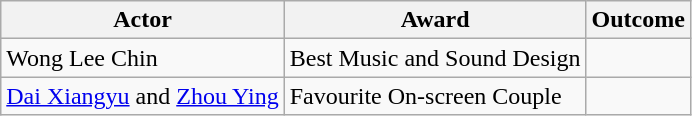<table class="wikitable">
<tr>
<th>Actor</th>
<th>Award</th>
<th>Outcome</th>
</tr>
<tr>
<td>Wong Lee Chin</td>
<td>Best Music and Sound Design</td>
<td></td>
</tr>
<tr>
<td><a href='#'>Dai Xiangyu</a> and <a href='#'>Zhou Ying</a></td>
<td>Favourite On-screen Couple</td>
<td></td>
</tr>
</table>
